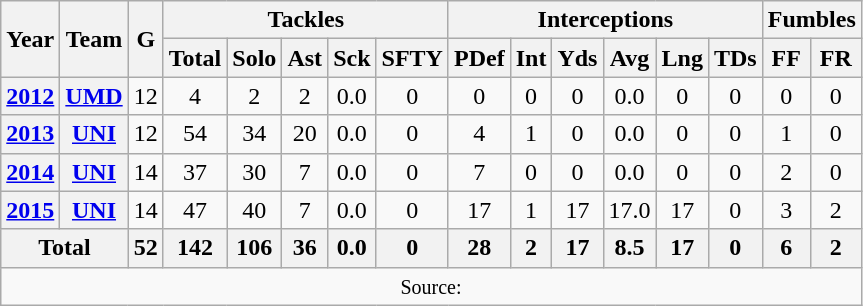<table class="wikitable" style="text-align: center;">
<tr>
<th rowspan=2>Year</th>
<th rowspan=2>Team</th>
<th rowspan=2>G</th>
<th colspan=5>Tackles</th>
<th colspan=6>Interceptions</th>
<th colspan=2>Fumbles</th>
</tr>
<tr>
<th>Total</th>
<th>Solo</th>
<th>Ast</th>
<th>Sck</th>
<th>SFTY</th>
<th>PDef</th>
<th>Int</th>
<th>Yds</th>
<th>Avg</th>
<th>Lng</th>
<th>TDs</th>
<th>FF</th>
<th>FR</th>
</tr>
<tr>
<th><a href='#'>2012</a></th>
<th><a href='#'>UMD</a></th>
<td>12</td>
<td>4</td>
<td>2</td>
<td>2</td>
<td>0.0</td>
<td>0</td>
<td>0</td>
<td>0</td>
<td>0</td>
<td>0.0</td>
<td>0</td>
<td>0</td>
<td>0</td>
<td>0</td>
</tr>
<tr>
<th><a href='#'>2013</a></th>
<th><a href='#'>UNI</a></th>
<td>12</td>
<td>54</td>
<td>34</td>
<td>20</td>
<td>0.0</td>
<td>0</td>
<td>4</td>
<td>1</td>
<td>0</td>
<td>0.0</td>
<td>0</td>
<td>0</td>
<td>1</td>
<td>0</td>
</tr>
<tr>
<th><a href='#'>2014</a></th>
<th><a href='#'>UNI</a></th>
<td>14</td>
<td>37</td>
<td>30</td>
<td>7</td>
<td>0.0</td>
<td>0</td>
<td>7</td>
<td>0</td>
<td>0</td>
<td>0.0</td>
<td>0</td>
<td>0</td>
<td>2</td>
<td>0</td>
</tr>
<tr>
<th><a href='#'>2015</a></th>
<th><a href='#'>UNI</a></th>
<td>14</td>
<td>47</td>
<td>40</td>
<td>7</td>
<td>0.0</td>
<td>0</td>
<td>17</td>
<td>1</td>
<td>17</td>
<td>17.0</td>
<td>17</td>
<td>0</td>
<td>3</td>
<td>2</td>
</tr>
<tr>
<th colspan=2>Total</th>
<th>52</th>
<th>142</th>
<th>106</th>
<th>36</th>
<th>0.0</th>
<th>0</th>
<th>28</th>
<th>2</th>
<th>17</th>
<th>8.5</th>
<th>17</th>
<th>0</th>
<th>6</th>
<th>2</th>
</tr>
<tr>
<td colspan="16"><small>Source: </small></td>
</tr>
</table>
